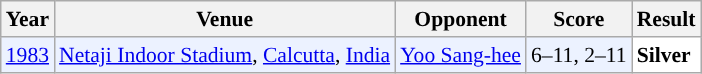<table class="sortable wikitable" style="font-size: 90%;">
<tr>
<th>Year</th>
<th>Venue</th>
<th>Opponent</th>
<th>Score</th>
<th>Result</th>
</tr>
<tr style="background:#ECF2FF">
<td align="center"><a href='#'>1983</a></td>
<td align="left"><a href='#'>Netaji Indoor Stadium</a>, <a href='#'>Calcutta</a>, <a href='#'>India</a></td>
<td align="left"> <a href='#'>Yoo Sang-hee</a></td>
<td align="left">6–11, 2–11</td>
<td style="text-align:left; background: white"> <strong>Silver</strong></td>
</tr>
</table>
